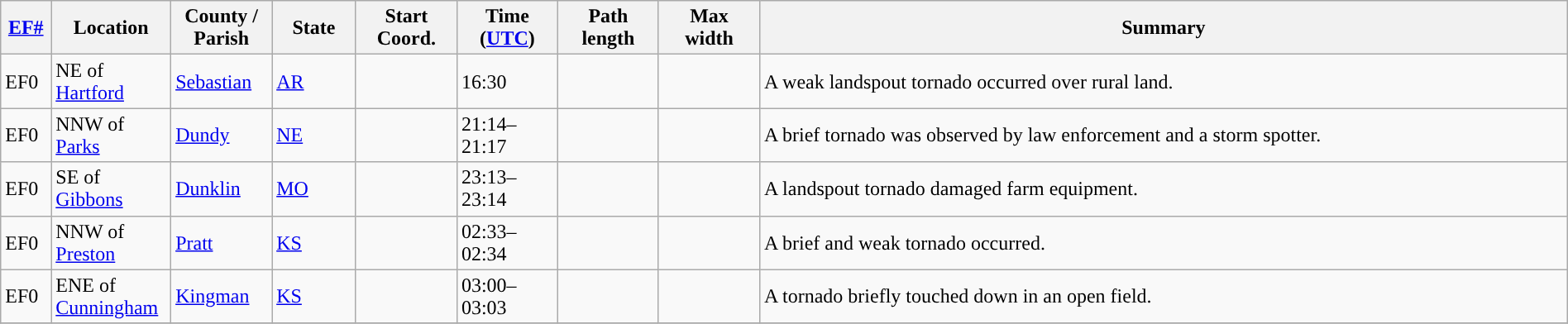<table class="wikitable sortable" style="width:100%;">
<tr>
<th scope="col"  style="width:3%; text-align:center;"><a href='#'>EF#</a></th>
<th scope="col"  style="width:7%; text-align:center;" class="unsortable">Location</th>
<th scope="col"  style="width:6%; text-align:center;" class="unsortable">County / Parish</th>
<th scope="col"  style="width:5%; text-align:center;">State</th>
<th scope="col"  style="width:6%; text-align:center;">Start Coord.</th>
<th scope="col"  style="width:6%; text-align:center;">Time (<a href='#'>UTC</a>)</th>
<th scope="col"  style="width:6%; text-align:center;">Path length</th>
<th scope="col"  style="width:6%; text-align:center;">Max width</th>
<th scope="col" class="unsortable" style="width:48%; text-align:center;">Summary</th>
</tr>
<tr>
<td>EF0</td>
<td>NE of <a href='#'>Hartford</a></td>
<td><a href='#'>Sebastian</a></td>
<td><a href='#'>AR</a></td>
<td></td>
<td>16:30</td>
<td></td>
<td></td>
<td>A weak landspout tornado occurred over rural land.</td>
</tr>
<tr>
<td>EF0</td>
<td>NNW of <a href='#'>Parks</a></td>
<td><a href='#'>Dundy</a></td>
<td><a href='#'>NE</a></td>
<td></td>
<td>21:14–21:17</td>
<td></td>
<td></td>
<td>A brief tornado was observed by law enforcement and a storm spotter.</td>
</tr>
<tr>
<td>EF0</td>
<td>SE of <a href='#'>Gibbons</a></td>
<td><a href='#'>Dunklin</a></td>
<td><a href='#'>MO</a></td>
<td></td>
<td>23:13–23:14</td>
<td></td>
<td></td>
<td>A landspout tornado damaged farm equipment.</td>
</tr>
<tr>
<td>EF0</td>
<td>NNW of <a href='#'>Preston</a></td>
<td><a href='#'>Pratt</a></td>
<td><a href='#'>KS</a></td>
<td></td>
<td>02:33–02:34</td>
<td></td>
<td></td>
<td>A brief and weak tornado occurred.</td>
</tr>
<tr>
<td>EF0</td>
<td>ENE of <a href='#'>Cunningham</a></td>
<td><a href='#'>Kingman</a></td>
<td><a href='#'>KS</a></td>
<td></td>
<td>03:00–03:03</td>
<td></td>
<td></td>
<td>A tornado briefly touched down in an open field.</td>
</tr>
<tr>
</tr>
</table>
